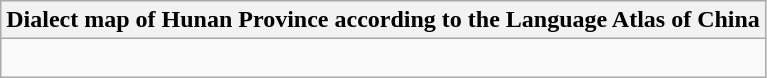<table class="wikitable">
<tr>
<th>Dialect map of Hunan Province according to the Language Atlas of China</th>
</tr>
<tr>
<td><div><br> 
</div></td>
</tr>
</table>
